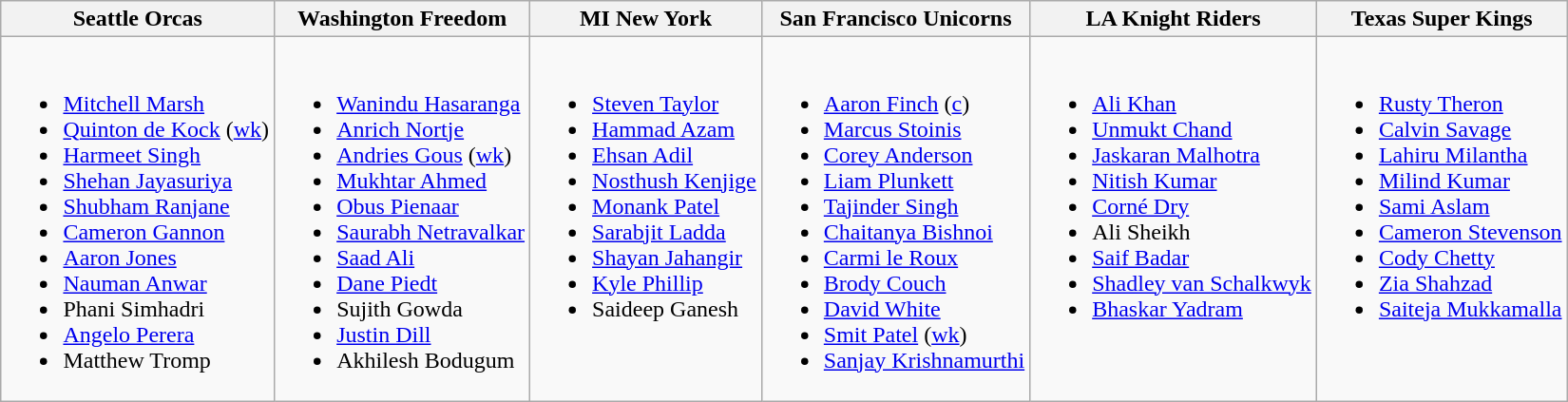<table class="wikitable" style="text-align:left; margin:auto">
<tr>
<th scope="col">Seattle Orcas</th>
<th scope="col">Washington Freedom</th>
<th scope="col">MI New York</th>
<th scope="col">San Francisco Unicorns</th>
<th scope="col">LA Knight Riders</th>
<th scope="col">Texas Super Kings</th>
</tr>
<tr style="vertical-align:top">
<td><br><ul><li><a href='#'>Mitchell Marsh</a></li><li><a href='#'>Quinton de Kock</a> (<a href='#'>wk</a>)</li><li><a href='#'>Harmeet Singh</a></li><li><a href='#'>Shehan Jayasuriya</a></li><li><a href='#'>Shubham Ranjane</a></li><li><a href='#'>Cameron Gannon</a></li><li><a href='#'>Aaron Jones</a></li><li><a href='#'>Nauman Anwar</a></li><li>Phani Simhadri</li><li><a href='#'>Angelo Perera</a></li><li>Matthew Tromp</li></ul></td>
<td><br><ul><li><a href='#'>Wanindu Hasaranga</a></li><li><a href='#'>Anrich Nortje</a></li><li><a href='#'>Andries Gous</a> (<a href='#'>wk</a>)</li><li><a href='#'>Mukhtar Ahmed</a></li><li><a href='#'>Obus Pienaar</a></li><li><a href='#'>Saurabh Netravalkar</a></li><li><a href='#'>Saad Ali</a></li><li><a href='#'>Dane Piedt</a></li><li>Sujith Gowda</li><li><a href='#'>Justin Dill</a></li><li>Akhilesh Bodugum</li></ul></td>
<td><br><ul><li><a href='#'>Steven Taylor</a></li><li><a href='#'>Hammad Azam</a></li><li><a href='#'>Ehsan Adil</a></li><li><a href='#'>Nosthush Kenjige</a></li><li><a href='#'>Monank Patel</a></li><li><a href='#'>Sarabjit Ladda</a></li><li><a href='#'>Shayan Jahangir</a></li><li><a href='#'>Kyle Phillip</a></li><li>Saideep Ganesh</li></ul></td>
<td><br><ul><li><a href='#'>Aaron Finch</a> (<a href='#'>c</a>)</li><li><a href='#'>Marcus Stoinis</a></li><li><a href='#'>Corey Anderson</a></li><li><a href='#'>Liam Plunkett</a></li><li><a href='#'>Tajinder Singh</a></li><li><a href='#'>Chaitanya Bishnoi</a></li><li><a href='#'>Carmi le Roux</a></li><li><a href='#'>Brody Couch</a></li><li><a href='#'>David White</a></li><li><a href='#'>Smit Patel</a> (<a href='#'>wk</a>)</li><li><a href='#'>Sanjay Krishnamurthi</a></li></ul></td>
<td><br><ul><li><a href='#'>Ali Khan</a></li><li><a href='#'>Unmukt Chand</a></li><li><a href='#'>Jaskaran Malhotra</a></li><li><a href='#'>Nitish Kumar</a></li><li><a href='#'>Corné Dry</a></li><li>Ali Sheikh</li><li><a href='#'>Saif Badar</a></li><li><a href='#'>Shadley van Schalkwyk</a></li><li><a href='#'>Bhaskar Yadram</a></li></ul></td>
<td><br><ul><li><a href='#'>Rusty Theron</a></li><li><a href='#'>Calvin Savage</a></li><li><a href='#'>Lahiru Milantha</a></li><li><a href='#'>Milind Kumar</a></li><li><a href='#'>Sami Aslam</a></li><li><a href='#'>Cameron Stevenson</a></li><li><a href='#'>Cody Chetty</a></li><li><a href='#'>Zia Shahzad</a></li><li><a href='#'>Saiteja Mukkamalla</a></li></ul></td>
</tr>
</table>
